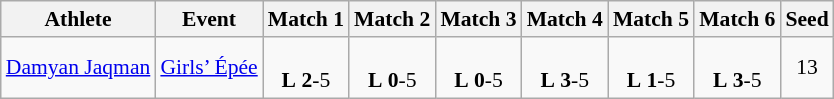<table class="wikitable" border="1" style="font-size:90%">
<tr>
<th>Athlete</th>
<th>Event</th>
<th>Match 1</th>
<th>Match 2</th>
<th>Match 3</th>
<th>Match 4</th>
<th>Match 5</th>
<th>Match 6</th>
<th>Seed</th>
</tr>
<tr>
<td><a href='#'>Damyan Jaqman</a></td>
<td><a href='#'>Girls’ Épée</a></td>
<td align=center><br> <strong>L</strong> <strong>2</strong>-5</td>
<td align=center><br> <strong>L</strong> <strong>0</strong>-5</td>
<td align=center><br> <strong>L</strong> <strong>0</strong>-5</td>
<td align=center><br> <strong>L</strong> <strong>3</strong>-5</td>
<td align=center><br> <strong>L</strong> <strong>1</strong>-5</td>
<td align=center><br> <strong>L</strong> <strong>3</strong>-5</td>
<td align=center>13</td>
</tr>
</table>
